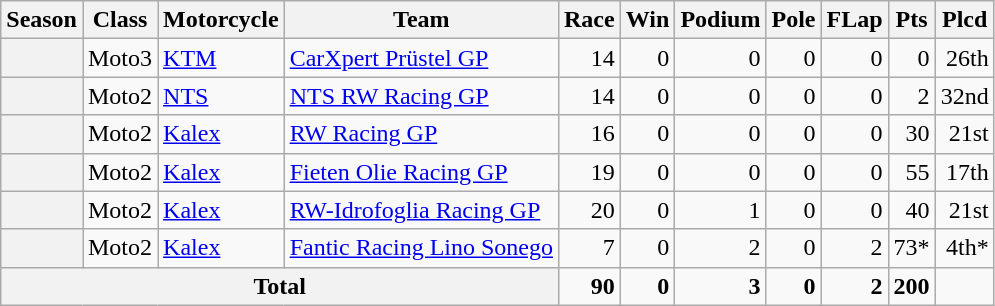<table class="wikitable" style="text-align:right;">
<tr>
<th>Season</th>
<th>Class</th>
<th>Motorcycle</th>
<th>Team</th>
<th>Race</th>
<th>Win</th>
<th>Podium</th>
<th>Pole</th>
<th>FLap</th>
<th>Pts</th>
<th>Plcd</th>
</tr>
<tr>
<th></th>
<td>Moto3</td>
<td style="text-align:left;"><a href='#'>KTM</a></td>
<td style="text-align:left;"><a href='#'>CarXpert Prüstel GP</a></td>
<td>14</td>
<td>0</td>
<td>0</td>
<td>0</td>
<td>0</td>
<td>0</td>
<td>26th</td>
</tr>
<tr>
<th></th>
<td>Moto2</td>
<td style="text-align:left;"><a href='#'>NTS</a></td>
<td style="text-align:left;"><a href='#'>NTS RW Racing GP</a></td>
<td>14</td>
<td>0</td>
<td>0</td>
<td>0</td>
<td>0</td>
<td>2</td>
<td>32nd</td>
</tr>
<tr>
<th></th>
<td>Moto2</td>
<td style="text-align:left;"><a href='#'>Kalex</a></td>
<td style="text-align:left;"><a href='#'>RW Racing GP</a></td>
<td>16</td>
<td>0</td>
<td>0</td>
<td>0</td>
<td>0</td>
<td>30</td>
<td>21st</td>
</tr>
<tr>
<th></th>
<td>Moto2</td>
<td style="text-align:left;"><a href='#'>Kalex</a></td>
<td style="text-align:left;"><a href='#'>Fieten Olie Racing GP</a></td>
<td>19</td>
<td>0</td>
<td>0</td>
<td>0</td>
<td>0</td>
<td>55</td>
<td>17th</td>
</tr>
<tr>
<th></th>
<td>Moto2</td>
<td style="text-align:left;"><a href='#'>Kalex</a></td>
<td style="text-align:left;"><a href='#'>RW-Idrofoglia Racing GP</a></td>
<td>20</td>
<td>0</td>
<td>1</td>
<td>0</td>
<td>0</td>
<td>40</td>
<td>21st</td>
</tr>
<tr>
<th></th>
<td>Moto2</td>
<td style="text-align:left;"><a href='#'>Kalex</a></td>
<td style="text-align:left;"><a href='#'>Fantic Racing Lino Sonego</a></td>
<td>7</td>
<td>0</td>
<td>2</td>
<td>0</td>
<td>2</td>
<td>73*</td>
<td>4th*</td>
</tr>
<tr>
<th colspan="4">Total</th>
<td><strong>90</strong></td>
<td><strong>0</strong></td>
<td><strong>3</strong></td>
<td><strong>0</strong></td>
<td><strong>2</strong></td>
<td><strong>200</strong></td>
<td></td>
</tr>
</table>
